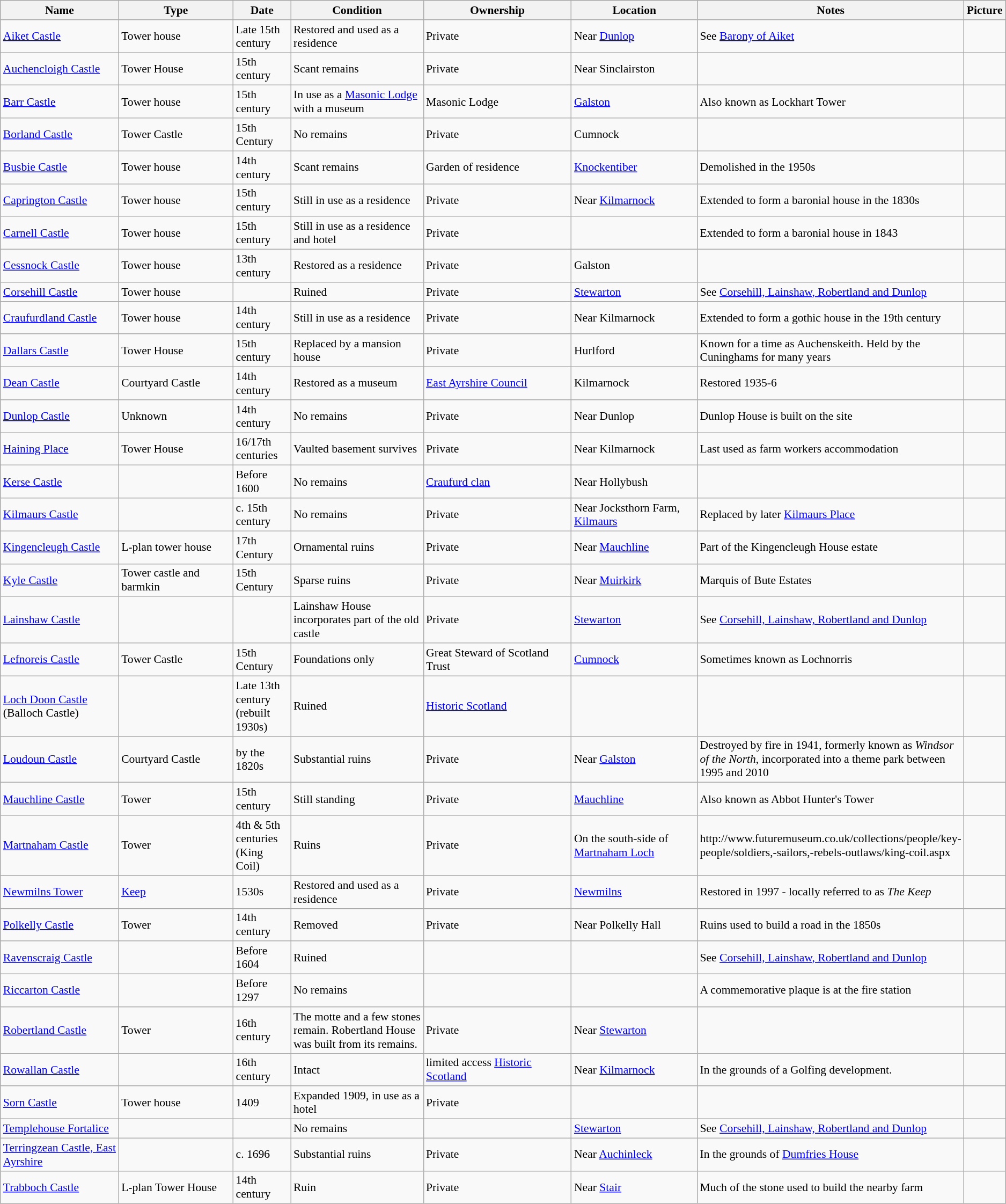<table class="wikitable sortable" style="font-size:90%">
<tr>
<th style="width:13%;">Name</th>
<th style="width:13%;">Type</th>
<th style="width:6%;">Date</th>
<th style="width:15%;">Condition</th>
<th style="width:17%;">Ownership</th>
<th style="width:14%;">Location</th>
<th style="width:20%;">Notes</th>
<th style="width:20%;">Picture</th>
</tr>
<tr>
<td><a href='#'>Aiket Castle</a></td>
<td>Tower house</td>
<td>Late 15th century</td>
<td>Restored and used as a residence</td>
<td>Private</td>
<td> Near <a href='#'>Dunlop</a></td>
<td>See <a href='#'>Barony of Aiket</a></td>
<td></td>
</tr>
<tr>
<td><a href='#'>Auchencloigh Castle</a></td>
<td>Tower House</td>
<td>15th century</td>
<td>Scant remains</td>
<td>Private</td>
<td>Near Sinclairston</td>
<td></td>
<td></td>
</tr>
<tr>
<td><a href='#'>Barr Castle</a></td>
<td>Tower house</td>
<td>15th century</td>
<td>In use as a <a href='#'>Masonic Lodge</a> with a museum</td>
<td>Masonic Lodge</td>
<td><a href='#'>Galston</a> </td>
<td>Also known as Lockhart Tower</td>
<td></td>
</tr>
<tr>
<td><a href='#'>Borland Castle</a></td>
<td>Tower Castle</td>
<td>15th Century</td>
<td>No remains</td>
<td>Private</td>
<td>Cumnock</td>
<td></td>
<td></td>
</tr>
<tr>
<td><a href='#'>Busbie Castle</a></td>
<td>Tower house</td>
<td>14th century</td>
<td>Scant remains</td>
<td>Garden of residence</td>
<td><a href='#'>Knockentiber</a></td>
<td>Demolished in the 1950s</td>
<td></td>
</tr>
<tr>
<td><a href='#'>Caprington Castle</a></td>
<td>Tower house</td>
<td>15th century</td>
<td>Still in use as a residence</td>
<td>Private</td>
<td>Near <a href='#'>Kilmarnock</a> </td>
<td>Extended to form a baronial house in the 1830s</td>
<td></td>
</tr>
<tr>
<td><a href='#'>Carnell Castle</a></td>
<td>Tower house</td>
<td>15th century</td>
<td>Still in use as a residence and hotel</td>
<td>Private</td>
<td></td>
<td>Extended to form a baronial house in 1843</td>
<td></td>
</tr>
<tr>
<td><a href='#'>Cessnock Castle</a></td>
<td>Tower house</td>
<td>13th century</td>
<td>Restored as a residence</td>
<td>Private</td>
<td>Galston </td>
<td></td>
<td></td>
</tr>
<tr>
<td><a href='#'>Corsehill Castle</a></td>
<td>Tower house</td>
<td></td>
<td>Ruined</td>
<td>Private</td>
<td><a href='#'>Stewarton</a> </td>
<td>See <a href='#'>Corsehill, Lainshaw, Robertland and Dunlop</a></td>
<td></td>
</tr>
<tr>
<td><a href='#'>Craufurdland Castle</a></td>
<td>Tower house</td>
<td>14th century</td>
<td>Still in use as a residence</td>
<td>Private</td>
<td>Near Kilmarnock </td>
<td>Extended to form a gothic house in the 19th century</td>
<td></td>
</tr>
<tr>
<td><a href='#'>Dallars Castle</a></td>
<td>Tower House</td>
<td>15th century</td>
<td>Replaced by a mansion house</td>
<td>Private</td>
<td>Hurlford </td>
<td>Known for a time as Auchenskeith. Held by the Cuninghams for many years</td>
<td></td>
</tr>
<tr>
<td><a href='#'>Dean Castle</a></td>
<td>Courtyard Castle</td>
<td>14th century</td>
<td>Restored as a museum</td>
<td><a href='#'>East Ayrshire Council</a></td>
<td>Kilmarnock </td>
<td>Restored 1935-6</td>
<td></td>
</tr>
<tr>
<td><a href='#'>Dunlop Castle</a></td>
<td>Unknown</td>
<td>14th century</td>
<td>No remains</td>
<td>Private</td>
<td>Near Dunlop </td>
<td>Dunlop House is built on the site</td>
<td></td>
</tr>
<tr>
<td><a href='#'>Haining Place</a></td>
<td>Tower House</td>
<td>16/17th centuries</td>
<td>Vaulted basement survives</td>
<td>Private</td>
<td>Near Kilmarnock </td>
<td>Last used as farm workers accommodation</td>
<td></td>
</tr>
<tr>
<td><a href='#'>Kerse Castle</a></td>
<td></td>
<td>Before 1600</td>
<td>No remains</td>
<td><a href='#'>Craufurd clan</a></td>
<td>Near Hollybush</td>
<td></td>
<td></td>
</tr>
<tr>
<td><a href='#'>Kilmaurs Castle</a></td>
<td></td>
<td>c. 15th century</td>
<td>No remains</td>
<td>Private</td>
<td>Near Jocksthorn Farm, <a href='#'>Kilmaurs</a></td>
<td>Replaced by later <a href='#'>Kilmaurs Place</a></td>
<td></td>
</tr>
<tr>
<td><a href='#'>Kingencleugh Castle</a></td>
<td>L-plan tower house</td>
<td>17th Century</td>
<td>Ornamental ruins</td>
<td>Private</td>
<td>Near <a href='#'>Mauchline</a></td>
<td>Part of the Kingencleugh House estate</td>
<td></td>
</tr>
<tr>
<td><a href='#'>Kyle Castle</a></td>
<td>Tower castle and barmkin</td>
<td>15th Century</td>
<td>Sparse ruins</td>
<td>Private</td>
<td>Near <a href='#'>Muirkirk</a></td>
<td>Marquis of Bute Estates</td>
<td></td>
</tr>
<tr>
<td><a href='#'>Lainshaw Castle</a></td>
<td></td>
<td></td>
<td>Lainshaw House incorporates part of the old castle</td>
<td>Private</td>
<td><a href='#'>Stewarton</a></td>
<td>See <a href='#'>Corsehill, Lainshaw, Robertland and Dunlop</a></td>
<td></td>
</tr>
<tr>
<td><a href='#'>Lefnoreis Castle</a></td>
<td>Tower Castle</td>
<td>15th Century</td>
<td>Foundations only</td>
<td>Great Steward of Scotland Trust</td>
<td><a href='#'>Cumnock</a></td>
<td>Sometimes known as Lochnorris</td>
<td></td>
</tr>
<tr>
<td><a href='#'>Loch Doon Castle</a> (Balloch Castle)</td>
<td></td>
<td>Late 13th century (rebuilt 1930s)</td>
<td>Ruined</td>
<td><a href='#'>Historic Scotland</a></td>
<td></td>
<td></td>
<td></td>
</tr>
<tr>
<td><a href='#'>Loudoun Castle</a></td>
<td>Courtyard Castle</td>
<td>by the 1820s</td>
<td>Substantial ruins</td>
<td>Private</td>
<td>Near <a href='#'>Galston</a></td>
<td>Destroyed by fire in 1941, formerly known as <em>Windsor of the North</em>, incorporated into a theme park between 1995 and 2010</td>
<td></td>
</tr>
<tr>
<td><a href='#'>Mauchline Castle</a></td>
<td>Tower</td>
<td>15th century</td>
<td>Still standing</td>
<td>Private</td>
<td><a href='#'>Mauchline</a></td>
<td>Also known as Abbot Hunter's Tower</td>
<td></td>
</tr>
<tr>
<td><a href='#'>Martnaham Castle</a></td>
<td>Tower</td>
<td>4th & 5th centuries (King Coil)</td>
<td>Ruins</td>
<td>Private</td>
<td>On the south-side of <a href='#'>Martnaham Loch</a></td>
<td>http://www.futuremuseum.co.uk/collections/people/key-people/soldiers,-sailors,-rebels-outlaws/king-coil.aspx</td>
<td></td>
</tr>
<tr>
<td><a href='#'>Newmilns Tower</a></td>
<td><a href='#'>Keep</a></td>
<td>1530s</td>
<td>Restored and used as a residence</td>
<td>Private</td>
<td><a href='#'>Newmilns</a> </td>
<td>Restored in 1997 - locally referred to as <em>The Keep</em></td>
<td></td>
</tr>
<tr>
<td><a href='#'>Polkelly Castle</a></td>
<td>Tower</td>
<td>14th century</td>
<td>Removed</td>
<td>Private</td>
<td>Near Polkelly Hall</td>
<td>Ruins used to build a road in the 1850s</td>
<td></td>
</tr>
<tr>
<td><a href='#'>Ravenscraig Castle</a></td>
<td></td>
<td>Before 1604</td>
<td>Ruined</td>
<td></td>
<td></td>
<td>See <a href='#'>Corsehill, Lainshaw, Robertland and Dunlop</a></td>
<td></td>
</tr>
<tr>
<td><a href='#'>Riccarton Castle</a></td>
<td></td>
<td>Before 1297</td>
<td>No remains</td>
<td></td>
<td></td>
<td>A commemorative plaque is at the fire station</td>
<td></td>
</tr>
<tr>
<td><a href='#'>Robertland Castle</a></td>
<td>Tower</td>
<td>16th century</td>
<td>The motte and a few stones remain. Robertland House was built from its remains.</td>
<td>Private</td>
<td>Near <a href='#'>Stewarton</a></td>
<td></td>
<td></td>
</tr>
<tr>
<td><a href='#'>Rowallan Castle</a></td>
<td></td>
<td>16th century</td>
<td>Intact</td>
<td>limited access <a href='#'>Historic Scotland</a></td>
<td>Near <a href='#'>Kilmarnock</a> </td>
<td>In the grounds of a Golfing development.</td>
<td></td>
</tr>
<tr>
<td><a href='#'>Sorn Castle</a></td>
<td>Tower house</td>
<td>1409</td>
<td>Expanded 1909, in use as a hotel</td>
<td>Private</td>
<td></td>
<td></td>
<td></td>
</tr>
<tr>
<td><a href='#'>Templehouse Fortalice</a></td>
<td></td>
<td></td>
<td>No remains</td>
<td></td>
<td><a href='#'>Stewarton</a></td>
<td>See <a href='#'>Corsehill, Lainshaw, Robertland and Dunlop</a></td>
<td></td>
</tr>
<tr>
<td><a href='#'>Terringzean Castle, East Ayrshire</a></td>
<td></td>
<td>c. 1696</td>
<td>Substantial ruins</td>
<td>Private</td>
<td>Near <a href='#'>Auchinleck</a></td>
<td>In the grounds of <a href='#'>Dumfries House</a></td>
<td></td>
</tr>
<tr>
<td><a href='#'>Trabboch Castle</a></td>
<td>L-plan Tower House</td>
<td>14th century</td>
<td>Ruin</td>
<td>Private</td>
<td>Near <a href='#'>Stair</a></td>
<td>Much of the stone used to build the nearby farm</td>
<td></td>
</tr>
</table>
